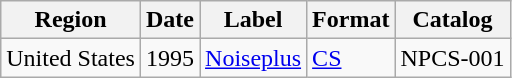<table class="wikitable">
<tr>
<th>Region</th>
<th>Date</th>
<th>Label</th>
<th>Format</th>
<th>Catalog</th>
</tr>
<tr>
<td>United States</td>
<td>1995</td>
<td><a href='#'>Noiseplus</a></td>
<td><a href='#'>CS</a></td>
<td>NPCS-001</td>
</tr>
</table>
